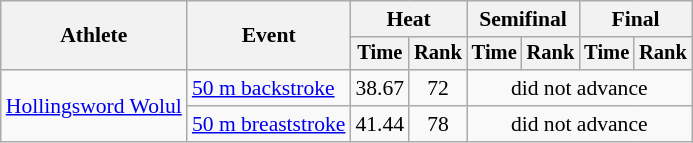<table class="wikitable" style="text-align:center; font-size:90%">
<tr>
<th rowspan="2">Athlete</th>
<th rowspan="2">Event</th>
<th colspan="2">Heat</th>
<th colspan="2">Semifinal</th>
<th colspan="2">Final</th>
</tr>
<tr style="font-size:95%">
<th>Time</th>
<th>Rank</th>
<th>Time</th>
<th>Rank</th>
<th>Time</th>
<th>Rank</th>
</tr>
<tr>
<td align=left rowspan=2><a href='#'>Hollingsword Wolul</a></td>
<td align=left><a href='#'>50 m backstroke</a></td>
<td>38.67</td>
<td>72</td>
<td colspan=4>did not advance</td>
</tr>
<tr>
<td align=left><a href='#'>50 m breaststroke</a></td>
<td>41.44</td>
<td>78</td>
<td colspan=4>did not advance</td>
</tr>
</table>
